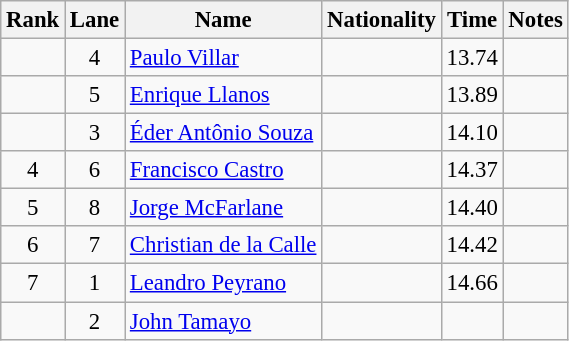<table class="wikitable sortable" style="text-align:center;font-size:95%">
<tr>
<th>Rank</th>
<th>Lane</th>
<th>Name</th>
<th>Nationality</th>
<th>Time</th>
<th>Notes</th>
</tr>
<tr>
<td></td>
<td>4</td>
<td align=left><a href='#'>Paulo Villar</a></td>
<td align=left></td>
<td>13.74</td>
<td></td>
</tr>
<tr>
<td></td>
<td>5</td>
<td align=left><a href='#'>Enrique Llanos</a></td>
<td align=left></td>
<td>13.89</td>
<td></td>
</tr>
<tr>
<td></td>
<td>3</td>
<td align=left><a href='#'>Éder Antônio Souza</a></td>
<td align=left></td>
<td>14.10</td>
<td></td>
</tr>
<tr>
<td>4</td>
<td>6</td>
<td align=left><a href='#'>Francisco Castro</a></td>
<td align=left></td>
<td>14.37</td>
<td></td>
</tr>
<tr>
<td>5</td>
<td>8</td>
<td align=left><a href='#'>Jorge McFarlane</a></td>
<td align=left></td>
<td>14.40</td>
<td></td>
</tr>
<tr>
<td>6</td>
<td>7</td>
<td align=left><a href='#'>Christian de la Calle</a></td>
<td align=left></td>
<td>14.42</td>
<td></td>
</tr>
<tr>
<td>7</td>
<td>1</td>
<td align=left><a href='#'>Leandro Peyrano</a></td>
<td align=left></td>
<td>14.66</td>
<td></td>
</tr>
<tr>
<td></td>
<td>2</td>
<td align=left><a href='#'>John Tamayo</a></td>
<td align=left></td>
<td></td>
<td></td>
</tr>
</table>
